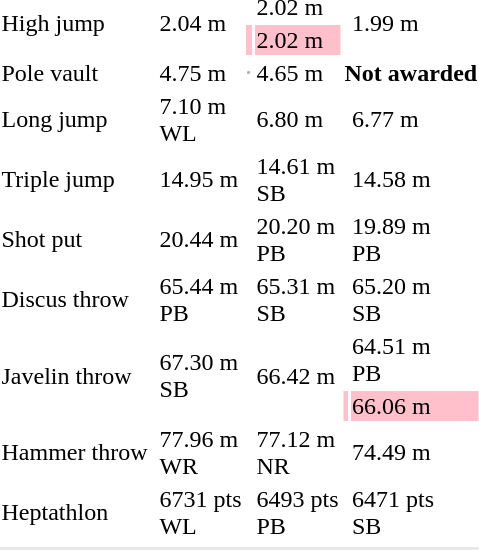<table>
<tr>
<td rowspan=2>High jump<br></td>
<td rowspan=2></td>
<td rowspan=2>2.04 m</td>
<td></td>
<td>2.02 m</td>
<td rowspan=2></td>
<td rowspan=2>1.99 m</td>
</tr>
<tr bgcolor=pink>
<td></td>
<td>2.02 m</td>
</tr>
<tr>
<td>Pole vault<br></td>
<td></td>
<td>4.75 m</td>
<td><hr></td>
<td>4.65 m</td>
<th colspan=2>Not awarded</th>
</tr>
<tr>
<td>Long jump<br></td>
<td></td>
<td>7.10 m<br>WL</td>
<td></td>
<td>6.80 m</td>
<td></td>
<td>6.77 m</td>
</tr>
<tr>
<td>Triple jump<br></td>
<td></td>
<td>14.95 m</td>
<td></td>
<td>14.61 m<br>SB</td>
<td></td>
<td>14.58 m</td>
</tr>
<tr>
<td>Shot put<br></td>
<td></td>
<td>20.44 m</td>
<td></td>
<td>20.20 m<br>PB</td>
<td></td>
<td>19.89 m<br>PB</td>
</tr>
<tr>
<td>Discus throw <br></td>
<td></td>
<td>65.44 m<br>PB</td>
<td></td>
<td>65.31 m<br>SB</td>
<td></td>
<td>65.20 m<br>SB</td>
</tr>
<tr>
<td rowspan=2>Javelin throw <br></td>
<td rowspan=2></td>
<td rowspan=2>67.30 m<br>SB</td>
<td rowspan=2></td>
<td rowspan=2>66.42 m</td>
<td></td>
<td>64.51 m<br>PB</td>
</tr>
<tr bgcolor=pink>
<td></td>
<td>66.06 m</td>
</tr>
<tr>
<td>Hammer throw<br></td>
<td></td>
<td>77.96 m<br>WR</td>
<td></td>
<td>77.12 m<br>NR</td>
<td></td>
<td>74.49 m</td>
</tr>
<tr>
<td>Heptathlon<br></td>
<td></td>
<td>6731 pts<br>WL</td>
<td></td>
<td>6493 pts<br>PB</td>
<td></td>
<td>6471 pts<br>SB</td>
</tr>
<tr>
</tr>
<tr bgcolor= e8e8e8>
<td colspan=7></td>
</tr>
</table>
